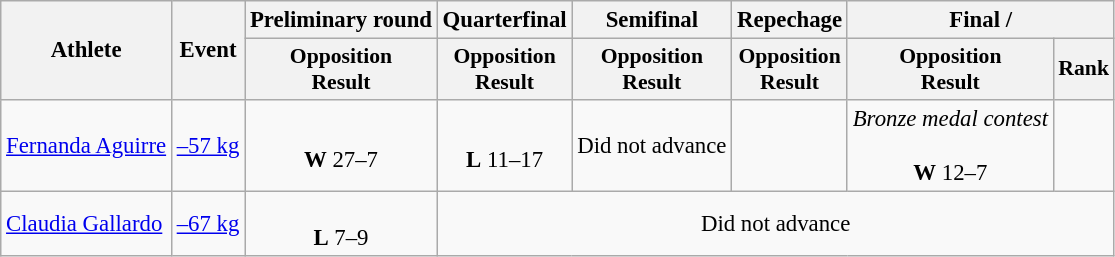<table class=wikitable style=font-size:95%;text-align:center>
<tr>
<th rowspan=2>Athlete</th>
<th rowspan=2>Event</th>
<th>Preliminary round</th>
<th>Quarterfinal</th>
<th>Semifinal</th>
<th>Repechage</th>
<th colspan=2>Final / </th>
</tr>
<tr style=font-size:95%>
<th>Opposition<br>Result</th>
<th>Opposition<br>Result</th>
<th>Opposition<br>Result</th>
<th>Opposition<br>Result</th>
<th>Opposition<br>Result</th>
<th>Rank</th>
</tr>
<tr>
<td align=left><a href='#'>Fernanda Aguirre</a></td>
<td align=left><a href='#'>–57 kg</a></td>
<td><br><strong>W</strong> 27–7</td>
<td><br><strong>L</strong> 11–17</td>
<td>Did not advance</td>
<td></td>
<td><em>Bronze medal contest</em><br><br><strong>W</strong> 12–7</td>
<td></td>
</tr>
<tr align=center>
<td align=left><a href='#'>Claudia Gallardo</a></td>
<td align=left><a href='#'>–67 kg</a></td>
<td><br><strong>L</strong> 7–9</td>
<td colspan=5>Did not advance</td>
</tr>
</table>
